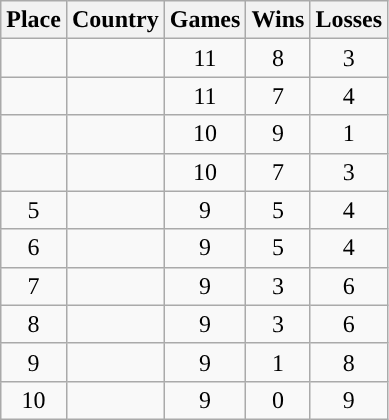<table class="wikitable" style="text-align:center;">
<tr>
<th>Place</th>
<th>Country</th>
<th>Games</th>
<th>Wins</th>
<th>Losses</th>
</tr>
<tr>
<td></td>
<td align=left></td>
<td>11</td>
<td>8</td>
<td>3</td>
</tr>
<tr>
<td></td>
<td align=left></td>
<td>11</td>
<td>7</td>
<td>4</td>
</tr>
<tr>
<td></td>
<td align=left></td>
<td>10</td>
<td>9</td>
<td>1</td>
</tr>
<tr>
<td></td>
<td align=left></td>
<td>10</td>
<td>7</td>
<td>3</td>
</tr>
<tr>
<td>5</td>
<td align=left></td>
<td>9</td>
<td>5</td>
<td>4</td>
</tr>
<tr>
<td>6</td>
<td align=left></td>
<td>9</td>
<td>5</td>
<td>4</td>
</tr>
<tr>
<td>7</td>
<td align=left></td>
<td>9</td>
<td>3</td>
<td>6</td>
</tr>
<tr>
<td>8</td>
<td align=left></td>
<td>9</td>
<td>3</td>
<td>6</td>
</tr>
<tr>
<td>9</td>
<td align=left></td>
<td>9</td>
<td>1</td>
<td>8</td>
</tr>
<tr>
<td>10</td>
<td align=left></td>
<td>9</td>
<td>0</td>
<td>9</td>
</tr>
</table>
